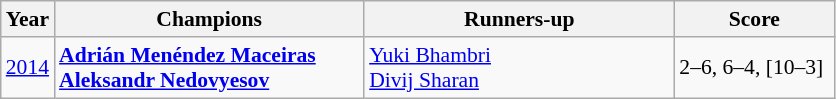<table class="wikitable" style="font-size:90%">
<tr>
<th>Year</th>
<th width="200">Champions</th>
<th width="200">Runners-up</th>
<th width="100">Score</th>
</tr>
<tr>
<td><a href='#'>2014</a></td>
<td> <strong><a href='#'>Adrián Menéndez Maceiras</a></strong><br> <strong><a href='#'>Aleksandr Nedovyesov</a></strong><br></td>
<td> <a href='#'>Yuki Bhambri</a><br> <a href='#'>Divij Sharan</a></td>
<td>2–6, 6–4, [10–3]</td>
</tr>
</table>
